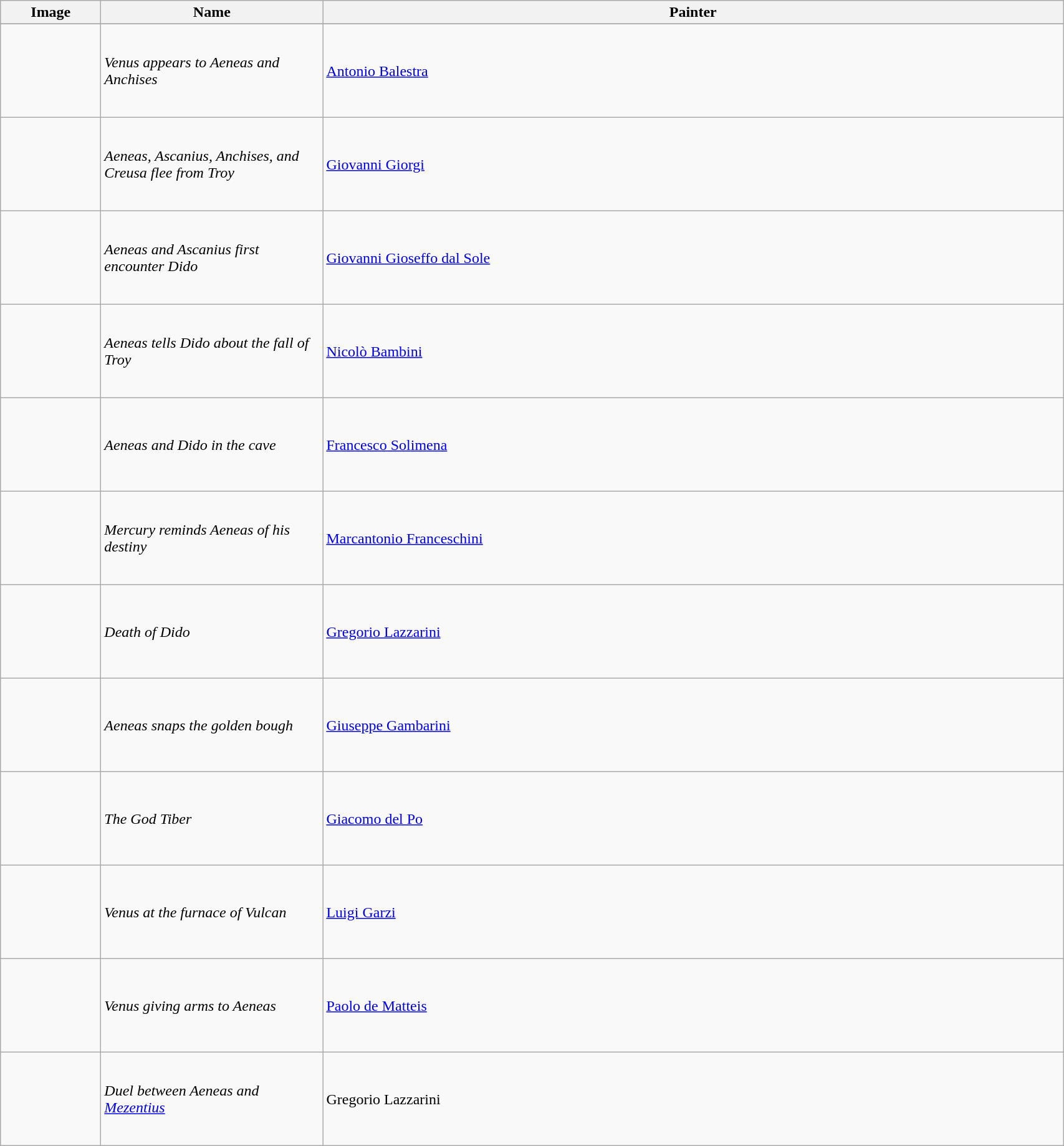<table class="wikitable" style="width: 90%">
<tr>
<th style="width: 100px;">Image</th>
<th style="width: 230px;">Name</th>
<th>Painter</th>
</tr>
<tr style="text-align:center; background: #cdcdcd;">
</tr>
<tr style="height: 100px;">
<td></td>
<td><em>Venus appears to Aeneas and Anchises</em></td>
<td><a href='#'>Antonio Balestra</a></td>
</tr>
<tr style="height: 100px;">
<td></td>
<td><em>Aeneas, Ascanius, Anchises, and Creusa flee from Troy</em></td>
<td><a href='#'>Giovanni Giorgi</a></td>
</tr>
<tr style="height: 100px;">
<td></td>
<td><em>Aeneas and Ascanius first encounter Dido</em></td>
<td><a href='#'>Giovanni Gioseffo dal Sole</a></td>
</tr>
<tr style="height: 100px;">
<td></td>
<td><em>Aeneas tells Dido about the fall of Troy</em></td>
<td><a href='#'>Nicolò Bambini</a></td>
</tr>
<tr style="height: 100px;">
<td></td>
<td><em>Aeneas and Dido in the cave</em></td>
<td><a href='#'>Francesco Solimena</a></td>
</tr>
<tr style="height: 100px;">
<td></td>
<td><em>Mercury reminds Aeneas of his destiny</em></td>
<td><a href='#'>Marcantonio Franceschini</a></td>
</tr>
<tr style="height: 100px;">
<td></td>
<td><em>Death of Dido</em></td>
<td><a href='#'>Gregorio Lazzarini</a></td>
</tr>
<tr style="height: 100px;">
<td></td>
<td><em>Aeneas snaps the golden bough</em></td>
<td><a href='#'>Giuseppe Gambarini</a></td>
</tr>
<tr style="height: 100px;">
<td></td>
<td><em>The God Tiber</em></td>
<td><a href='#'>Giacomo del Po</a></td>
</tr>
<tr style="height: 100px;">
<td></td>
<td><em>Venus at the furnace of Vulcan</em></td>
<td><a href='#'>Luigi Garzi</a></td>
</tr>
<tr style="height: 100px;">
<td></td>
<td><em>Venus giving arms to Aeneas</em></td>
<td><a href='#'>Paolo de Matteis</a></td>
</tr>
<tr style="height: 100px;">
<td></td>
<td><em>Duel between Aeneas and <a href='#'>Mezentius</a></em></td>
<td>Gregorio Lazzarini</td>
</tr>
</table>
